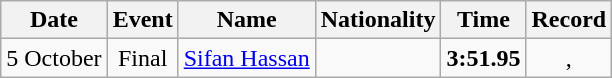<table class=wikitable style=text-align:center>
<tr>
<th>Date</th>
<th>Event</th>
<th>Name</th>
<th>Nationality</th>
<th>Time</th>
<th>Record</th>
</tr>
<tr>
<td>5 October</td>
<td>Final</td>
<td align=left><a href='#'>Sifan Hassan</a></td>
<td align=left></td>
<td><strong>3:51.95</strong></td>
<td>, </td>
</tr>
</table>
